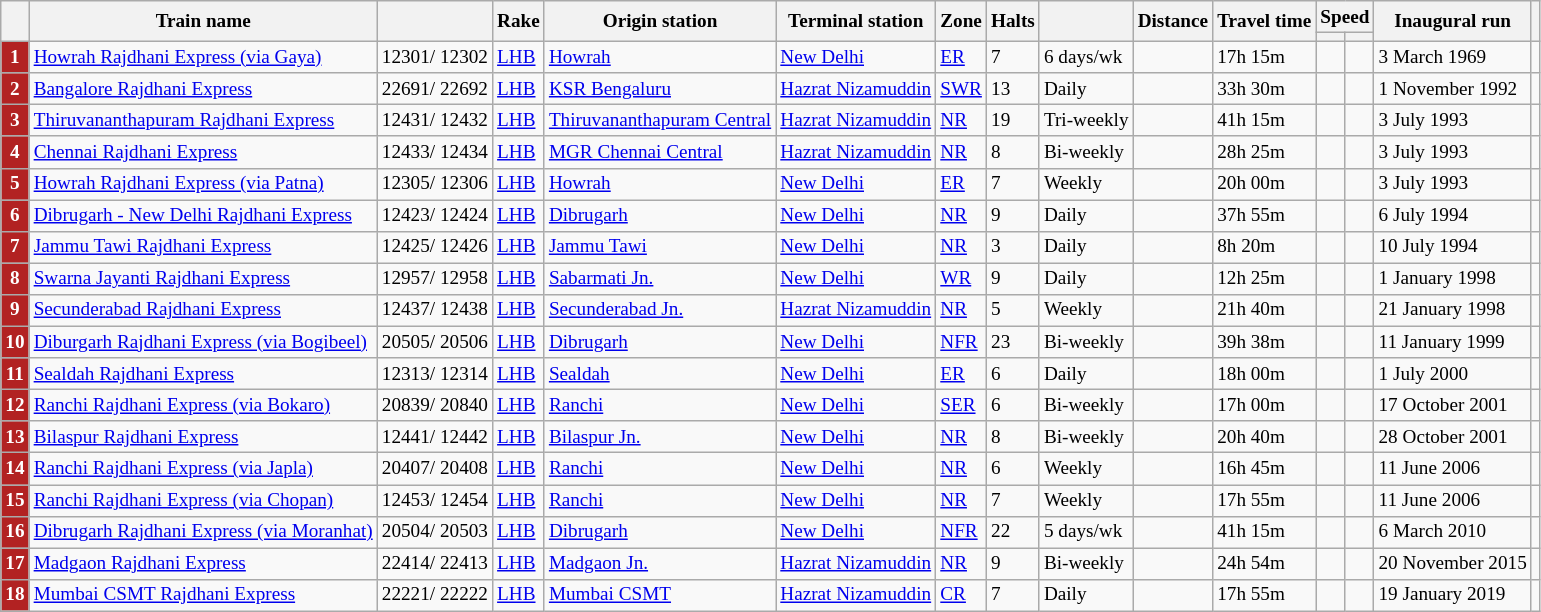<table class="wikitable sortable" style="font-size: 80%">
<tr>
<th rowspan="2"></th>
<th rowspan="2">Train name</th>
<th rowspan="2"></th>
<th rowspan="2">Rake</th>
<th rowspan="2">Origin station</th>
<th rowspan="2">Terminal station</th>
<th rowspan="2">Zone</th>
<th rowspan="2">Halts</th>
<th rowspan="2"></th>
<th rowspan="2" data-sort-type="number">Distance</th>
<th rowspan="2">Travel time</th>
<th colspan="2">Speed</th>
<th rowspan="2">Inaugural run</th>
<th rowspan="2"></th>
</tr>
<tr>
<th></th>
<th></th>
</tr>
<tr>
<th style="color: #FFFFFF; background-color: #B22222";>1</th>
<td><a href='#'>Howrah Rajdhani Express (via Gaya)</a></td>
<td>12301/ 12302</td>
<td><a href='#'>LHB</a></td>
<td><a href='#'>Howrah</a></td>
<td><a href='#'>New Delhi</a></td>
<td><a href='#'>ER</a></td>
<td>7</td>
<td>6 days/wk</td>
<td></td>
<td>17h 15m</td>
<td></td>
<td></td>
<td>3 March 1969</td>
<td></td>
</tr>
<tr>
<th style="color: #FFFFFF; background-color: #B22222;">2</th>
<td><a href='#'>Bangalore Rajdhani Express</a></td>
<td>22691/ 22692</td>
<td><a href='#'>LHB</a></td>
<td><a href='#'>KSR Bengaluru</a></td>
<td><a href='#'>Hazrat Nizamuddin</a></td>
<td><a href='#'>SWR</a></td>
<td>13</td>
<td>Daily</td>
<td></td>
<td>33h 30m</td>
<td></td>
<td></td>
<td>1 November 1992</td>
<td></td>
</tr>
<tr>
<th style="color: #FFFFFF; background-color: #B22222;">3</th>
<td><a href='#'>Thiruvananthapuram Rajdhani Express</a></td>
<td>12431/ 12432</td>
<td><a href='#'>LHB</a></td>
<td><a href='#'>Thiruvananthapuram Central</a></td>
<td><a href='#'>Hazrat Nizamuddin</a></td>
<td><a href='#'>NR</a></td>
<td>19</td>
<td>Tri-weekly</td>
<td></td>
<td>41h 15m</td>
<td></td>
<td></td>
<td>3 July 1993</td>
<td></td>
</tr>
<tr>
<th style="color: #FFFFFF; background-color: #B22222;">4</th>
<td><a href='#'>Chennai Rajdhani Express</a></td>
<td>12433/ 12434</td>
<td><a href='#'>LHB</a></td>
<td><a href='#'>MGR Chennai Central</a></td>
<td><a href='#'>Hazrat Nizamuddin</a></td>
<td><a href='#'>NR</a></td>
<td>8</td>
<td>Bi-weekly</td>
<td></td>
<td>28h 25m</td>
<td></td>
<td></td>
<td>3 July 1993</td>
<td></td>
</tr>
<tr>
<th style="color: #FFFFFF; background-color: #B22222;">5</th>
<td><a href='#'>Howrah Rajdhani Express (via Patna)</a></td>
<td>12305/ 12306</td>
<td><a href='#'>LHB</a></td>
<td><a href='#'>Howrah</a></td>
<td><a href='#'>New Delhi</a></td>
<td><a href='#'>ER</a></td>
<td>7</td>
<td>Weekly</td>
<td></td>
<td>20h 00m</td>
<td></td>
<td></td>
<td>3 July 1993</td>
<td></td>
</tr>
<tr>
<th style="color: #FFFFFF; background-color: #B22222;">6</th>
<td><a href='#'>Dibrugarh - New Delhi Rajdhani Express</a></td>
<td>12423/ 12424</td>
<td><a href='#'>LHB</a></td>
<td><a href='#'>Dibrugarh</a></td>
<td><a href='#'>New Delhi</a></td>
<td><a href='#'>NR</a></td>
<td>9</td>
<td>Daily</td>
<td></td>
<td>37h 55m</td>
<td></td>
<td></td>
<td>6 July 1994</td>
<td></td>
</tr>
<tr>
<th style="color: #FFFFFF; background-color: #B22222;">7</th>
<td><a href='#'>Jammu Tawi Rajdhani Express</a></td>
<td>12425/ 12426</td>
<td><a href='#'>LHB</a></td>
<td><a href='#'>Jammu Tawi</a></td>
<td><a href='#'>New Delhi</a></td>
<td><a href='#'>NR</a></td>
<td>3</td>
<td>Daily</td>
<td></td>
<td>8h 20m</td>
<td></td>
<td></td>
<td>10 July 1994</td>
<td></td>
</tr>
<tr>
<th style="color: #FFFFFF; background-color: #B22222;">8</th>
<td><a href='#'>Swarna Jayanti Rajdhani Express</a></td>
<td>12957/ 12958</td>
<td><a href='#'>LHB</a></td>
<td><a href='#'>Sabarmati Jn.</a></td>
<td><a href='#'>New Delhi</a></td>
<td><a href='#'>WR</a></td>
<td>9</td>
<td>Daily</td>
<td></td>
<td>12h 25m</td>
<td></td>
<td></td>
<td>1 January 1998</td>
<td></td>
</tr>
<tr>
<th style="color: #FFFFFF; background-color: #B22222;">9</th>
<td><a href='#'>Secunderabad Rajdhani Express</a></td>
<td>12437/ 12438</td>
<td><a href='#'>LHB</a></td>
<td><a href='#'>Secunderabad Jn.</a></td>
<td><a href='#'>Hazrat Nizamuddin</a></td>
<td><a href='#'>NR</a></td>
<td>5</td>
<td>Weekly</td>
<td></td>
<td>21h 40m</td>
<td></td>
<td></td>
<td>21 January 1998</td>
<td></td>
</tr>
<tr>
<th style="color: #FFFFFF; background-color: #B22222;">10</th>
<td><a href='#'>Diburgarh Rajdhani Express (via Bogibeel)</a></td>
<td>20505/ 20506</td>
<td><a href='#'>LHB</a></td>
<td><a href='#'>Dibrugarh</a></td>
<td><a href='#'>New Delhi</a></td>
<td><a href='#'>NFR</a></td>
<td>23</td>
<td>Bi-weekly</td>
<td></td>
<td>39h 38m</td>
<td></td>
<td></td>
<td>11 January 1999</td>
<td></td>
</tr>
<tr>
<th style="color: #FFFFFF; background-color: #B22222;">11</th>
<td><a href='#'>Sealdah Rajdhani Express</a></td>
<td>12313/ 12314</td>
<td><a href='#'>LHB</a></td>
<td><a href='#'>Sealdah</a></td>
<td><a href='#'>New Delhi</a></td>
<td><a href='#'>ER</a></td>
<td>6</td>
<td>Daily</td>
<td></td>
<td>18h 00m</td>
<td></td>
<td></td>
<td>1 July 2000</td>
<td></td>
</tr>
<tr>
<th style="color: #FFFFFF; background-color: #B22222;">12</th>
<td><a href='#'>Ranchi Rajdhani Express (via Bokaro)</a></td>
<td>20839/ 20840</td>
<td><a href='#'>LHB</a></td>
<td><a href='#'>Ranchi</a></td>
<td><a href='#'>New Delhi</a></td>
<td><a href='#'>SER</a></td>
<td>6</td>
<td>Bi-weekly</td>
<td></td>
<td>17h 00m</td>
<td></td>
<td></td>
<td>17 October 2001</td>
<td></td>
</tr>
<tr>
<th style="color: #FFFFFF; background-color: #B22222;">13</th>
<td><a href='#'>Bilaspur Rajdhani Express</a></td>
<td>12441/ 12442</td>
<td><a href='#'>LHB</a></td>
<td><a href='#'>Bilaspur Jn.</a></td>
<td><a href='#'>New Delhi</a></td>
<td><a href='#'>NR</a></td>
<td>8</td>
<td>Bi-weekly</td>
<td></td>
<td>20h 40m</td>
<td></td>
<td></td>
<td>28 October 2001</td>
<td></td>
</tr>
<tr>
<th style="color: #FFFFFF; background-color: #B22222;">14</th>
<td><a href='#'>Ranchi Rajdhani Express (via Japla)</a></td>
<td>20407/ 20408</td>
<td><a href='#'>LHB</a></td>
<td><a href='#'>Ranchi</a></td>
<td><a href='#'>New Delhi</a></td>
<td><a href='#'>NR</a></td>
<td>6</td>
<td>Weekly</td>
<td></td>
<td>16h 45m</td>
<td></td>
<td></td>
<td>11 June 2006</td>
<td></td>
</tr>
<tr>
<th style="color: #FFFFFF; background-color: #B22222;">15</th>
<td><a href='#'>Ranchi Rajdhani Express (via Chopan)</a></td>
<td>12453/ 12454</td>
<td><a href='#'>LHB</a></td>
<td><a href='#'>Ranchi</a></td>
<td><a href='#'>New Delhi</a></td>
<td><a href='#'>NR</a></td>
<td>7</td>
<td>Weekly</td>
<td></td>
<td>17h 55m</td>
<td></td>
<td></td>
<td>11 June 2006</td>
<td></td>
</tr>
<tr>
<th style="color: #FFFFFF; background-color: #B22222;">16</th>
<td><a href='#'>Dibrugarh Rajdhani Express (via Moranhat)</a></td>
<td>20504/ 20503</td>
<td><a href='#'>LHB</a></td>
<td><a href='#'>Dibrugarh</a></td>
<td><a href='#'>New Delhi</a></td>
<td><a href='#'>NFR</a></td>
<td>22</td>
<td>5 days/wk</td>
<td></td>
<td>41h 15m</td>
<td></td>
<td></td>
<td>6 March 2010</td>
<td></td>
</tr>
<tr>
<th style="color: #FFFFFF; background-color: #B22222;">17</th>
<td><a href='#'>Madgaon Rajdhani Express</a></td>
<td>22414/ 22413</td>
<td><a href='#'>LHB</a></td>
<td><a href='#'>Madgaon Jn.</a></td>
<td><a href='#'>Hazrat Nizamuddin</a></td>
<td><a href='#'>NR</a></td>
<td>9</td>
<td>Bi-weekly</td>
<td></td>
<td>24h 54m</td>
<td></td>
<td></td>
<td>20 November 2015</td>
<td></td>
</tr>
<tr>
<th style="color: #FFFFFF; background-color: #B22222;">18</th>
<td><a href='#'>Mumbai CSMT Rajdhani Express</a></td>
<td>22221/ 22222</td>
<td><a href='#'>LHB</a></td>
<td><a href='#'>Mumbai CSMT</a></td>
<td><a href='#'>Hazrat Nizamuddin</a></td>
<td><a href='#'>CR</a></td>
<td>7</td>
<td>Daily</td>
<td></td>
<td>17h 55m</td>
<td></td>
<td></td>
<td>19 January 2019</td>
<td></td>
</tr>
</table>
